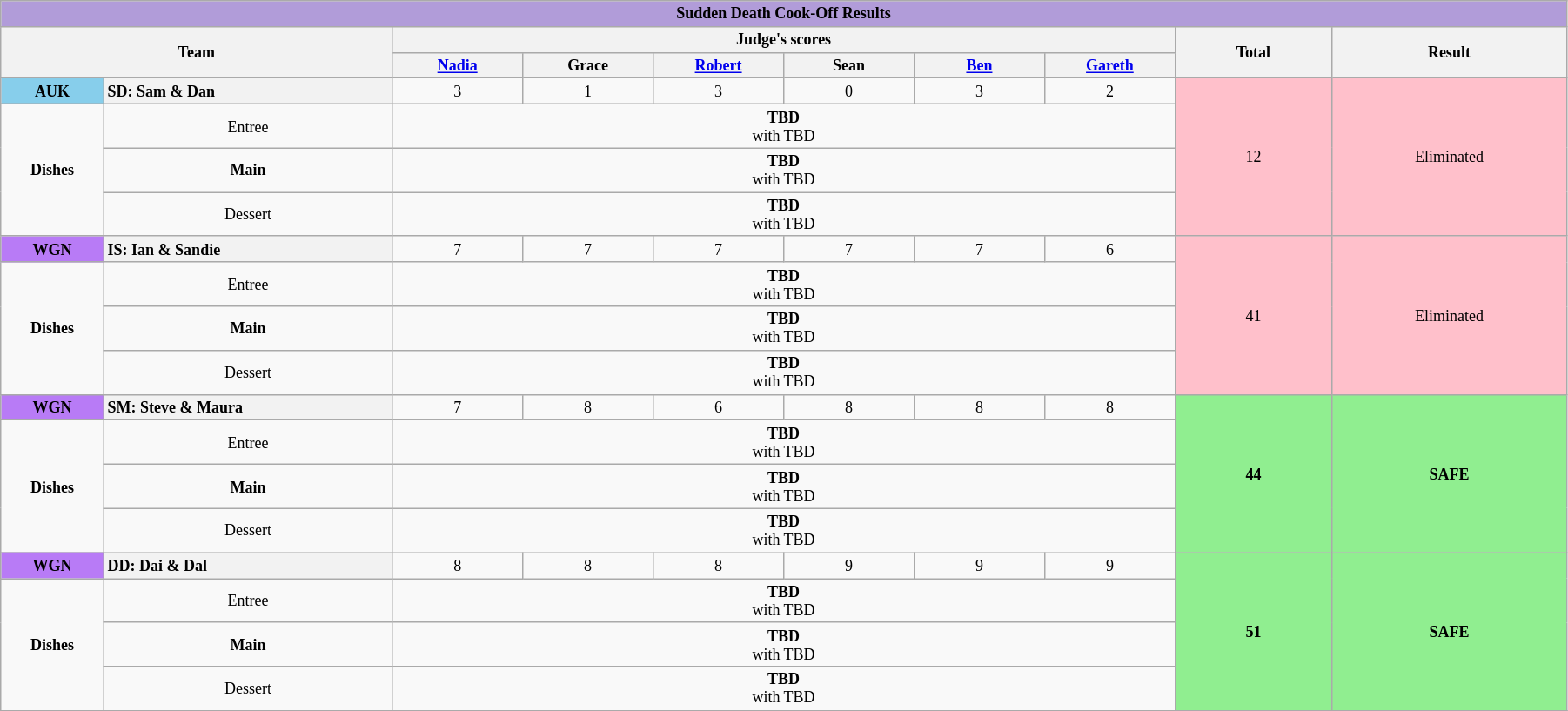<table class="wikitable" style="text-align: center; font-size: 9pt; line-height:14px; width:95%">
<tr>
<th colspan="10" style="background:#b19cd9; ">Sudden Death Cook-Off Results</th>
</tr>
<tr>
<th rowspan="2" style="width:25%;" colspan="2">Team</th>
<th colspan="6" style="width:50%;">Judge's scores</th>
<th rowspan="2" style="width:10%;">Total<br></th>
<th rowspan="2" style="width:20%;">Result</th>
</tr>
<tr>
<th style="width:40px;"><a href='#'>Nadia</a></th>
<th style="width:40px;">Grace</th>
<th style="width:40px;"><a href='#'>Robert</a></th>
<th style="width:40px;">Sean</th>
<th style="width:40px;"><a href='#'>Ben</a></th>
<th style="width:40px;"><a href='#'>Gareth</a></th>
</tr>
<tr>
<th scope="row" align="left" style="background-color:skyblue; ">AUK</th>
<th scope="row" style="text-align:left;">SD: Sam & Dan</th>
<td>3</td>
<td>1</td>
<td>3</td>
<td>0</td>
<td>3</td>
<td>2</td>
<td rowspan="4" bgcolor="pink">12</td>
<td rowspan="4" bgcolor="pink">Eliminated</td>
</tr>
<tr>
<td rowspan="3"><strong>Dishes</strong></td>
<td>Entree</td>
<td colspan="6"><strong>TBD</strong><br>with TBD</td>
</tr>
<tr>
<td><strong>Main</strong></td>
<td colspan="6"><strong>TBD</strong><br>with TBD</td>
</tr>
<tr>
<td>Dessert</td>
<td colspan="6"><strong>TBD</strong><br>with TBD</td>
</tr>
<tr>
<th scope="row" align="center" style="background:#B87BF6; ">WGN</th>
<th scope="row" style="text-align:left;">IS: Ian & Sandie</th>
<td>7</td>
<td>7</td>
<td>7</td>
<td>7</td>
<td>7</td>
<td>6</td>
<td rowspan="4" bgcolor="pink">41</td>
<td rowspan="4" bgcolor="pink">Eliminated</td>
</tr>
<tr>
<td rowspan="3"><strong>Dishes</strong></td>
<td>Entree</td>
<td colspan="6"><strong>TBD</strong><br>with TBD</td>
</tr>
<tr>
<td><strong>Main</strong></td>
<td colspan="6"><strong>TBD</strong><br>with TBD</td>
</tr>
<tr>
<td>Dessert</td>
<td colspan="6"><strong>TBD</strong><br>with TBD</td>
</tr>
<tr>
<th scope="row" align="center" style="background:#B87BF6; ">WGN</th>
<th scope="row" style="text-align:left;">SM: Steve & Maura</th>
<td>7</td>
<td>8</td>
<td>6</td>
<td>8</td>
<td>8</td>
<td>8</td>
<td rowspan="4" bgcolor="lightgreen"><strong>44</strong></td>
<td rowspan="4" bgcolor="lightgreen"><strong>SAFE</strong></td>
</tr>
<tr>
<td rowspan="3"><strong>Dishes</strong></td>
<td>Entree</td>
<td colspan="6"><strong>TBD</strong><br>with TBD</td>
</tr>
<tr>
<td><strong>Main</strong></td>
<td colspan="6"><strong>TBD</strong><br>with TBD</td>
</tr>
<tr>
<td>Dessert</td>
<td colspan="6"><strong>TBD</strong><br>with TBD</td>
</tr>
<tr>
<th scope="row" align="center" style="background:#B87BF6; ">WGN</th>
<th scope="row" style="text-align:left;">DD: Dai & Dal</th>
<td>8</td>
<td>8</td>
<td>8</td>
<td>9</td>
<td>9</td>
<td>9</td>
<td rowspan="4" bgcolor="lightgreen"><strong>51</strong></td>
<td rowspan="4" bgcolor="lightgreen"><strong>SAFE</strong></td>
</tr>
<tr>
<td rowspan="3"><strong>Dishes</strong></td>
<td>Entree</td>
<td colspan="6"><strong>TBD</strong><br>with TBD</td>
</tr>
<tr>
<td><strong>Main</strong></td>
<td colspan="6"><strong>TBD</strong><br>with TBD</td>
</tr>
<tr>
<td>Dessert</td>
<td colspan="6"><strong>TBD</strong><br>with TBD</td>
</tr>
<tr>
</tr>
</table>
